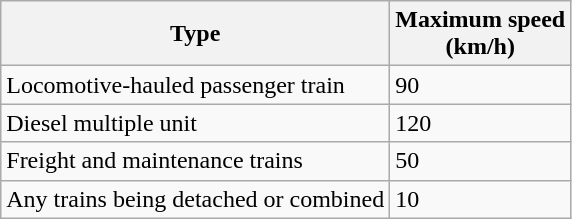<table class="wikitable">
<tr>
<th>Type</th>
<th>Maximum speed<br>(km/h)</th>
</tr>
<tr>
<td>Locomotive-hauled passenger train</td>
<td>90</td>
</tr>
<tr>
<td>Diesel multiple unit</td>
<td>120</td>
</tr>
<tr>
<td>Freight and maintenance trains</td>
<td>50</td>
</tr>
<tr>
<td>Any trains being detached or combined</td>
<td>10</td>
</tr>
</table>
